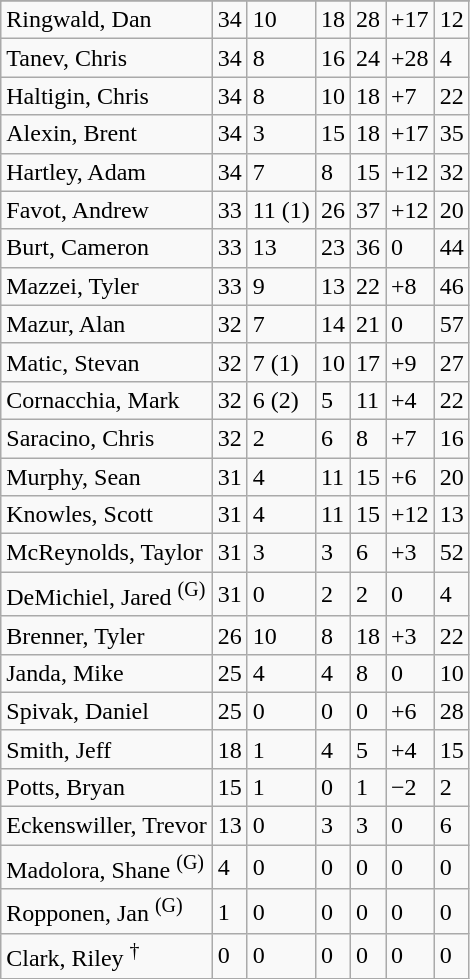<table class="wikitable sortable">
<tr align=center>
</tr>
<tr align=center>
</tr>
<tr>
<td align=left>Ringwald, Dan</td>
<td>34</td>
<td>10</td>
<td>18</td>
<td>28</td>
<td>+17</td>
<td>12</td>
</tr>
<tr>
<td align=left>Tanev, Chris</td>
<td>34</td>
<td>8</td>
<td>16</td>
<td>24</td>
<td>+28</td>
<td>4</td>
</tr>
<tr>
<td align=left>Haltigin, Chris</td>
<td>34</td>
<td>8</td>
<td>10</td>
<td>18</td>
<td>+7</td>
<td>22</td>
</tr>
<tr>
<td align=left>Alexin, Brent</td>
<td>34</td>
<td>3</td>
<td>15</td>
<td>18</td>
<td>+17</td>
<td>35</td>
</tr>
<tr>
<td align=left>Hartley, Adam</td>
<td>34</td>
<td>7</td>
<td>8</td>
<td>15</td>
<td>+12</td>
<td>32</td>
</tr>
<tr>
<td align=left>Favot, Andrew</td>
<td>33</td>
<td>11 (1)</td>
<td>26</td>
<td>37</td>
<td>+12</td>
<td>20</td>
</tr>
<tr>
<td align=left>Burt, Cameron</td>
<td>33</td>
<td>13</td>
<td>23</td>
<td>36</td>
<td>0</td>
<td>44</td>
</tr>
<tr>
<td align=left>Mazzei, Tyler</td>
<td>33</td>
<td>9</td>
<td>13</td>
<td>22</td>
<td>+8</td>
<td>46</td>
</tr>
<tr>
<td align=left>Mazur, Alan</td>
<td>32</td>
<td>7</td>
<td>14</td>
<td>21</td>
<td>0</td>
<td>57</td>
</tr>
<tr>
<td align=left>Matic, Stevan</td>
<td>32</td>
<td>7 (1)</td>
<td>10</td>
<td>17</td>
<td>+9</td>
<td>27</td>
</tr>
<tr>
<td align=left>Cornacchia, Mark</td>
<td>32</td>
<td>6 (2)</td>
<td>5</td>
<td>11</td>
<td>+4</td>
<td>22</td>
</tr>
<tr>
<td align=left>Saracino, Chris</td>
<td>32</td>
<td>2</td>
<td>6</td>
<td>8</td>
<td>+7</td>
<td>16</td>
</tr>
<tr>
<td align=left>Murphy, Sean</td>
<td>31</td>
<td>4</td>
<td>11</td>
<td>15</td>
<td>+6</td>
<td>20</td>
</tr>
<tr>
<td align=left>Knowles, Scott</td>
<td>31</td>
<td>4</td>
<td>11</td>
<td>15</td>
<td>+12</td>
<td>13</td>
</tr>
<tr>
<td align=left>McReynolds, Taylor</td>
<td>31</td>
<td>3</td>
<td>3</td>
<td>6</td>
<td>+3</td>
<td>52</td>
</tr>
<tr>
<td align=left>DeMichiel, Jared <sup>(G)</sup></td>
<td>31</td>
<td>0</td>
<td>2</td>
<td>2</td>
<td>0</td>
<td>4</td>
</tr>
<tr>
<td align=left>Brenner, Tyler</td>
<td>26</td>
<td>10</td>
<td>8</td>
<td>18</td>
<td>+3</td>
<td>22</td>
</tr>
<tr>
<td align=left>Janda, Mike</td>
<td>25</td>
<td>4</td>
<td>4</td>
<td>8</td>
<td>0</td>
<td>10</td>
</tr>
<tr>
<td align=left>Spivak, Daniel</td>
<td>25</td>
<td>0</td>
<td>0</td>
<td>0</td>
<td>+6</td>
<td>28</td>
</tr>
<tr>
<td align=left>Smith, Jeff</td>
<td>18</td>
<td>1</td>
<td>4</td>
<td>5</td>
<td>+4</td>
<td>15</td>
</tr>
<tr>
<td align=left>Potts, Bryan</td>
<td>15</td>
<td>1</td>
<td>0</td>
<td>1</td>
<td>−2</td>
<td>2</td>
</tr>
<tr>
<td align=left>Eckenswiller, Trevor</td>
<td>13</td>
<td>0</td>
<td>3</td>
<td>3</td>
<td>0</td>
<td>6</td>
</tr>
<tr>
<td align=left>Madolora, Shane <sup>(G)</sup></td>
<td>4</td>
<td>0</td>
<td>0</td>
<td>0</td>
<td>0</td>
<td>0</td>
</tr>
<tr>
<td align=left>Ropponen, Jan <sup>(G)</sup></td>
<td>1</td>
<td>0</td>
<td>0</td>
<td>0</td>
<td>0</td>
<td>0</td>
</tr>
<tr>
<td align=left>Clark, Riley <sup>†</sup></td>
<td>0</td>
<td>0</td>
<td>0</td>
<td>0</td>
<td>0</td>
<td>0</td>
</tr>
</table>
